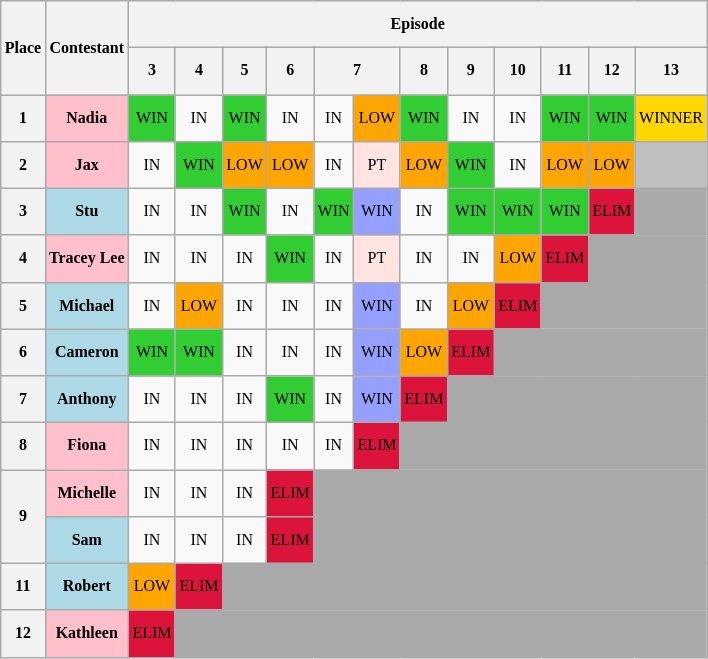<table class="wikitable" style="text-align: center; font-size: 8pt; line-height:26px;">
<tr>
<th rowspan="2">Place</th>
<th rowspan="2">Contestant</th>
<th colspan="12">Episode</th>
</tr>
<tr>
<th>3</th>
<th>4</th>
<th>5</th>
<th>6</th>
<th colspan=2>7</th>
<th>8</th>
<th>9</th>
<th>10</th>
<th>11</th>
<th>12</th>
<th>13</th>
</tr>
<tr>
<th>1</th>
<th Style="background:pink;">Nadia</th>
<td style="background:limegreen;">WIN</td>
<td>IN</td>
<td style="background:limegreen;">WIN</td>
<td>IN</td>
<td>IN</td>
<td style="background:orange;">LOW</td>
<td style="background:limegreen;">WIN</td>
<td>IN</td>
<td>IN</td>
<td style="background:limegreen;">WIN</td>
<td style="background:limegreen">WIN</td>
<td style="background:gold">WINNER</td>
</tr>
<tr>
<th>2</th>
<th Style="background:pink;">Jax</th>
<td>IN</td>
<td style="background:limegreen;">WIN</td>
<td style="background:orange;">LOW</td>
<td style="background:orange;">LOW</td>
<td>IN</td>
<td style="background:mistyrose">PT</td>
<td style="background:orange">LOW</td>
<td style="background:limegreen;">WIN</td>
<td>IN</td>
<td style="background:orange">LOW</td>
<td style="background:orange">LOW</td>
<td style="background:silver;"></td>
</tr>
<tr>
<th>3</th>
<th style="background:lightblue;">Stu</th>
<td>IN</td>
<td>IN</td>
<td style="background:limegreen;">WIN</td>
<td>IN</td>
<td style="background:limegreen">WIN</td>
<td style="background:#959FFD">WIN</td>
<td>IN</td>
<td style="background:limegreen;">WIN</td>
<td style="background:limegreen">WIN</td>
<td style="background:limegreen">WIN</td>
<td style="background:crimson;">ELIM</td>
<td colspan="7" style="background:darkgrey"></td>
</tr>
<tr>
<th>4</th>
<th style="background:pink;">Tracey Lee</th>
<td>IN</td>
<td>IN</td>
<td>IN</td>
<td style="background:limegreen;">WIN</td>
<td>IN</td>
<td style="background:mistyrose">PT</td>
<td>IN</td>
<td>IN</td>
<td style="background:orange">LOW</td>
<td style="background:crimson;">ELIM</td>
<td colspan="7" style="background:darkgrey"></td>
</tr>
<tr>
<th>5</th>
<th style="background:lightblue;">Michael</th>
<td>IN</td>
<td style="background:orange;">LOW</td>
<td>IN</td>
<td>IN</td>
<td>IN</td>
<td style="background:#959FFD">WIN</td>
<td>IN</td>
<td style="background:orange">LOW</td>
<td style="background:crimson;">ELIM</td>
<td colspan="7" style="background:darkgrey"></td>
</tr>
<tr>
<th>6</th>
<th style="background:lightblue;">Cameron</th>
<td style="background:limegreen;">WIN</td>
<td style="background:limegreen;">WIN</td>
<td>IN</td>
<td>IN</td>
<td>IN</td>
<td style="background:#959FFD">WIN</td>
<td style="background:orange">LOW</td>
<td style="background:crimson;">ELIM</td>
<td colspan="7" style="background:darkgrey"></td>
</tr>
<tr>
<th>7</th>
<th style="background:lightblue;">Anthony</th>
<td>IN</td>
<td>IN</td>
<td>IN</td>
<td style="background:limegreen">WIN</td>
<td>IN</td>
<td style="background:#959FFD">WIN</td>
<td style="background:crimson;">ELIM</td>
<td colspan="7" style="background:darkgrey"></td>
</tr>
<tr>
<th>8</th>
<th style="background:pink;">Fiona</th>
<td>IN</td>
<td>IN</td>
<td>IN</td>
<td>IN</td>
<td>IN</td>
<td style="background:crimson;">ELIM</td>
<td colspan="8" style="background:darkgrey"></td>
</tr>
<tr>
<th rowspan="2">9</th>
<th style="background:pink;">Michelle</th>
<td>IN</td>
<td>IN</td>
<td>IN</td>
<td style="background:crimson;">ELIM</td>
<td colspan="9" style="background:darkgrey"></td>
</tr>
<tr>
<th style="background:lightblue;">Sam</th>
<td>IN</td>
<td>IN</td>
<td>IN</td>
<td style="background:crimson;">ELIM</td>
<td colspan="9" style="background:darkgrey"></td>
</tr>
<tr>
<th>11</th>
<th style="background:lightblue;">Robert</th>
<td style="background:orange;">LOW</td>
<td style="background:crimson;">ELIM</td>
<td colspan="10" style="background:darkgrey"></td>
</tr>
<tr>
<th>12</th>
<th style="background:pink;">Kathleen</th>
<td style="background:crimson;">ELIM</td>
<td colspan="11" style="background:darkgrey"></td>
</tr>
</table>
